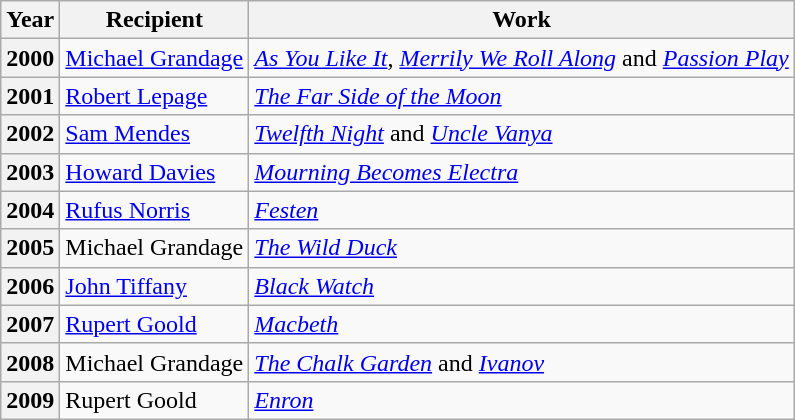<table class="wikitable">
<tr>
<th>Year</th>
<th>Recipient</th>
<th>Work</th>
</tr>
<tr>
<th>2000</th>
<td><a href='#'>Michael Grandage</a></td>
<td><em><a href='#'>As You Like It</a></em>, <em><a href='#'>Merrily We Roll Along</a></em> and <em><a href='#'>Passion Play</a></em></td>
</tr>
<tr>
<th>2001</th>
<td><a href='#'>Robert Lepage</a></td>
<td><em><a href='#'>The Far Side of the Moon</a></em></td>
</tr>
<tr>
<th>2002</th>
<td><a href='#'>Sam Mendes</a></td>
<td><em><a href='#'>Twelfth Night</a></em> and <em><a href='#'>Uncle Vanya</a></em></td>
</tr>
<tr>
<th>2003</th>
<td><a href='#'>Howard Davies</a></td>
<td><em><a href='#'>Mourning Becomes Electra</a></em></td>
</tr>
<tr>
<th>2004</th>
<td><a href='#'>Rufus Norris</a></td>
<td><em><a href='#'>Festen</a></em></td>
</tr>
<tr>
<th>2005</th>
<td>Michael Grandage</td>
<td><em><a href='#'>The Wild Duck</a></em></td>
</tr>
<tr>
<th>2006</th>
<td><a href='#'>John Tiffany</a></td>
<td><em><a href='#'>Black Watch</a></em></td>
</tr>
<tr>
<th>2007</th>
<td><a href='#'>Rupert Goold</a></td>
<td><em><a href='#'>Macbeth</a></em></td>
</tr>
<tr>
<th>2008</th>
<td>Michael Grandage</td>
<td><em><a href='#'>The Chalk Garden</a></em> and <em><a href='#'>Ivanov</a></em></td>
</tr>
<tr>
<th>2009</th>
<td>Rupert Goold</td>
<td><em><a href='#'>Enron</a></em></td>
</tr>
</table>
